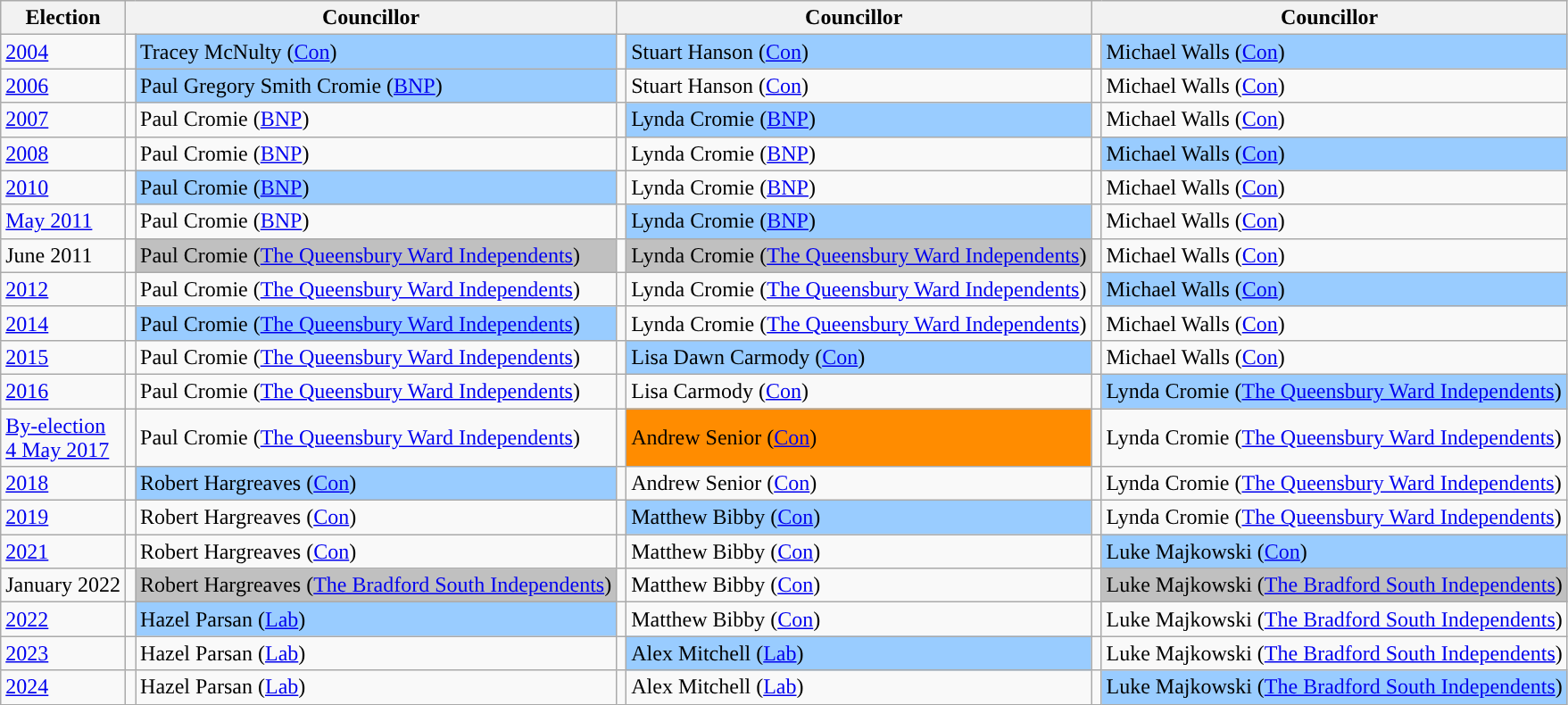<table class="wikitable">
<tr>
<th>Election</th>
<th colspan="2">Councillor</th>
<th colspan="2">Councillor</th>
<th colspan="2">Councillor</th>
</tr>
<tr>
<td><a href='#'>2004</a></td>
<td style="background-color: "></td>
<td bgcolor="#99CCFF">Tracey McNulty (<a href='#'>Con</a>)</td>
<td style="background-color: "></td>
<td bgcolor="#99CCFF">Stuart Hanson (<a href='#'>Con</a>)</td>
<td style="background-color: "></td>
<td bgcolor="#99CCFF">Michael Walls (<a href='#'>Con</a>)</td>
</tr>
<tr>
<td><a href='#'>2006</a></td>
<td style="background-color: "></td>
<td bgcolor="#99CCFF">Paul Gregory Smith Cromie (<a href='#'>BNP</a>)</td>
<td style="background-color: "></td>
<td>Stuart Hanson (<a href='#'>Con</a>)</td>
<td style="background-color: "></td>
<td>Michael Walls (<a href='#'>Con</a>)</td>
</tr>
<tr>
<td><a href='#'>2007</a></td>
<td style="background-color: "></td>
<td>Paul Cromie (<a href='#'>BNP</a>)</td>
<td style="background-color: "></td>
<td bgcolor="#99CCFF">Lynda Cromie (<a href='#'>BNP</a>)</td>
<td style="background-color: "></td>
<td>Michael Walls (<a href='#'>Con</a>)</td>
</tr>
<tr>
<td><a href='#'>2008</a></td>
<td style="background-color: "></td>
<td>Paul Cromie (<a href='#'>BNP</a>)</td>
<td style="background-color: "></td>
<td>Lynda Cromie (<a href='#'>BNP</a>)</td>
<td style="background-color: "></td>
<td bgcolor="#99CCFF">Michael Walls (<a href='#'>Con</a>)</td>
</tr>
<tr>
<td><a href='#'>2010</a></td>
<td style="background-color: "></td>
<td bgcolor="#99CCFF">Paul Cromie (<a href='#'>BNP</a>)</td>
<td style="background-color: "></td>
<td>Lynda Cromie (<a href='#'>BNP</a>)</td>
<td style="background-color: "></td>
<td>Michael Walls (<a href='#'>Con</a>)</td>
</tr>
<tr>
<td><a href='#'>May 2011</a></td>
<td style="background-color: "></td>
<td>Paul Cromie (<a href='#'>BNP</a>)</td>
<td style="background-color: "></td>
<td bgcolor="#99CCFF">Lynda Cromie (<a href='#'>BNP</a>)</td>
<td style="background-color: "></td>
<td>Michael Walls (<a href='#'>Con</a>)</td>
</tr>
<tr>
<td>June 2011</td>
<td style="background-color: "></td>
<td bgcolor="#C0C0C0">Paul Cromie (<a href='#'>The Queensbury Ward Independents</a>)</td>
<td style="background-color: "></td>
<td bgcolor="#C0C0C0">Lynda Cromie (<a href='#'>The Queensbury Ward Independents</a>)</td>
<td style="background-color: "></td>
<td>Michael Walls (<a href='#'>Con</a>)</td>
</tr>
<tr>
<td><a href='#'>2012</a></td>
<td style="background-color: "></td>
<td>Paul Cromie (<a href='#'>The Queensbury Ward Independents</a>)</td>
<td style="background-color: "></td>
<td>Lynda Cromie (<a href='#'>The Queensbury Ward Independents</a>)</td>
<td style="background-color: "></td>
<td bgcolor="#99CCFF">Michael Walls (<a href='#'>Con</a>)</td>
</tr>
<tr>
<td><a href='#'>2014</a></td>
<td style="background-color: "></td>
<td bgcolor="#99CCFF">Paul Cromie (<a href='#'>The Queensbury Ward Independents</a>)</td>
<td style="background-color: "></td>
<td>Lynda Cromie (<a href='#'>The Queensbury Ward Independents</a>)</td>
<td style="background-color: "></td>
<td>Michael Walls (<a href='#'>Con</a>)</td>
</tr>
<tr>
<td><a href='#'>2015</a></td>
<td style="background-color: "></td>
<td>Paul Cromie (<a href='#'>The Queensbury Ward Independents</a>)</td>
<td style="background-color: "></td>
<td bgcolor="#99CCFF">Lisa Dawn Carmody (<a href='#'>Con</a>)</td>
<td style="background-color: "></td>
<td>Michael Walls (<a href='#'>Con</a>)</td>
</tr>
<tr>
<td><a href='#'>2016</a></td>
<td style="background-color: "></td>
<td>Paul Cromie (<a href='#'>The Queensbury Ward Independents</a>)</td>
<td style="background-color: "></td>
<td>Lisa Carmody (<a href='#'>Con</a>)</td>
<td style="background-color: "></td>
<td bgcolor="#99CCFF">Lynda Cromie (<a href='#'>The Queensbury Ward Independents</a>)</td>
</tr>
<tr>
<td><a href='#'>By-election<br>4 May 2017</a></td>
<td style="background-color: "></td>
<td>Paul Cromie (<a href='#'>The Queensbury Ward Independents</a>)</td>
<td style="background-color: "></td>
<td bgcolor="#FF8C00">Andrew Senior (<a href='#'>Con</a>)</td>
<td style="background-color: "></td>
<td>Lynda Cromie (<a href='#'>The Queensbury Ward Independents</a>)</td>
</tr>
<tr>
<td><a href='#'>2018</a></td>
<td style="background-color: "></td>
<td bgcolor="#99CCFF">Robert Hargreaves (<a href='#'>Con</a>)</td>
<td style="background-color: "></td>
<td>Andrew Senior (<a href='#'>Con</a>)</td>
<td style="background-color: "></td>
<td>Lynda Cromie (<a href='#'>The Queensbury Ward Independents</a>)</td>
</tr>
<tr>
<td><a href='#'>2019</a></td>
<td style="background-color: "></td>
<td>Robert Hargreaves (<a href='#'>Con</a>)</td>
<td style="background-color: "></td>
<td bgcolor="#99CCFF">Matthew Bibby (<a href='#'>Con</a>)</td>
<td style="background-color: "></td>
<td>Lynda Cromie (<a href='#'>The Queensbury Ward Independents</a>)</td>
</tr>
<tr>
<td><a href='#'>2021</a></td>
<td style="background-color: "></td>
<td>Robert Hargreaves (<a href='#'>Con</a>)</td>
<td style="background-color: "></td>
<td>Matthew Bibby (<a href='#'>Con</a>)</td>
<td style="background-color: "></td>
<td bgcolor="#99CCFF">Luke Majkowski (<a href='#'>Con</a>)</td>
</tr>
<tr>
<td>January 2022</td>
<td style="background-color: "></td>
<td bgcolor="#C0C0C0">Robert Hargreaves (<a href='#'>The Bradford South Independents</a>)</td>
<td style="background-color: "></td>
<td>Matthew Bibby (<a href='#'>Con</a>)</td>
<td style="background-color: "></td>
<td bgcolor="#C0C0C0">Luke Majkowski (<a href='#'>The Bradford South Independents</a>)</td>
</tr>
<tr>
<td><a href='#'>2022</a></td>
<td style="background-color: "></td>
<td bgcolor="#99CCFF">Hazel Parsan (<a href='#'>Lab</a>)</td>
<td style="background-color: "></td>
<td>Matthew Bibby (<a href='#'>Con</a>)</td>
<td style="background-color: "></td>
<td>Luke Majkowski (<a href='#'>The Bradford South Independents</a>)</td>
</tr>
<tr>
<td><a href='#'>2023</a></td>
<td style="background-color: "></td>
<td>Hazel Parsan (<a href='#'>Lab</a>)</td>
<td style="background-color: "></td>
<td bgcolor="#99CCFF">Alex Mitchell (<a href='#'>Lab</a>)</td>
<td style="background-color: "></td>
<td>Luke Majkowski (<a href='#'>The Bradford South Independents</a>)</td>
</tr>
<tr>
<td><a href='#'>2024</a></td>
<td style="background-color: "></td>
<td>Hazel Parsan (<a href='#'>Lab</a>)</td>
<td style="background-color: "></td>
<td>Alex Mitchell (<a href='#'>Lab</a>)</td>
<td style="background-color: "></td>
<td bgcolor="#99CCFF">Luke Majkowski (<a href='#'>The Bradford South Independents</a>)<br></td>
</tr>
</table>
